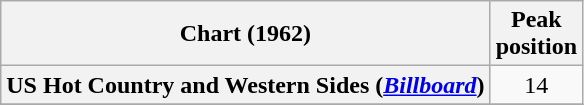<table class="wikitable sortable plainrowheaders" style="text-align:center">
<tr>
<th scope="col">Chart (1962)</th>
<th scope="col">Peak<br> position</th>
</tr>
<tr>
<th scope="row">US Hot Country and Western Sides (<em><a href='#'>Billboard</a></em>)</th>
<td>14</td>
</tr>
<tr>
</tr>
</table>
